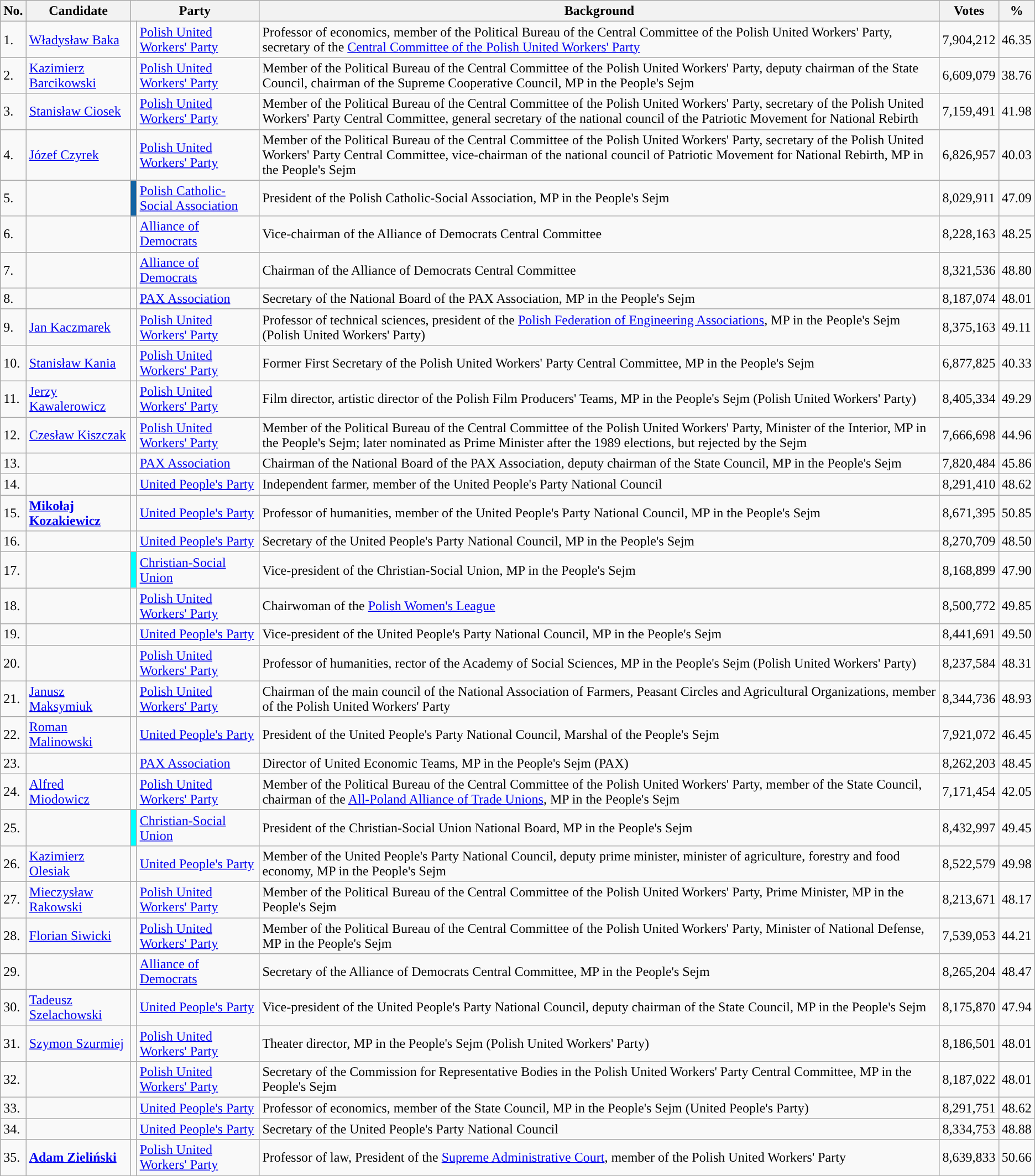<table class="wikitable sortable">
<tr>
<th>No.</th>
<th>Candidate</th>
<th colspan=2>Party</th>
<th>Background</th>
<th>Votes</th>
<th>%</th>
</tr>
<tr>
<td>1.</td>
<td><a href='#'>Władysław Baka</a></td>
<td style="background:"></td>
<td><a href='#'>Polish United Workers' Party</a></td>
<td>Professor of economics, member of the Political Bureau of the Central Committee of the Polish United Workers' Party, secretary of the <a href='#'>Central Committee of the Polish United Workers' Party</a></td>
<td>7,904,212</td>
<td>46.35</td>
</tr>
<tr>
<td>2.</td>
<td><a href='#'>Kazimierz Barcikowski</a></td>
<td style="background:"></td>
<td><a href='#'>Polish United Workers' Party</a></td>
<td>Member of the Political Bureau of the Central Committee of the Polish United Workers' Party, deputy chairman of the State Council, chairman of the Supreme Cooperative Council, MP in the People's Sejm</td>
<td>6,609,079</td>
<td>38.76</td>
</tr>
<tr>
<td>3.</td>
<td><a href='#'>Stanisław Ciosek</a></td>
<td style="background:"></td>
<td><a href='#'>Polish United Workers' Party</a></td>
<td>Member of the Political Bureau of the Central Committee of the Polish United Workers' Party, secretary of the Polish United Workers' Party Central Committee, general secretary of the national council of the Patriotic Movement for National Rebirth</td>
<td>7,159,491</td>
<td>41.98</td>
</tr>
<tr>
<td>4.</td>
<td><a href='#'>Józef Czyrek</a></td>
<td style="background:"></td>
<td><a href='#'>Polish United Workers' Party</a></td>
<td>Member of the Political Bureau of the Central Committee of the Polish United Workers' Party, secretary of the Polish United Workers' Party Central Committee, vice-chairman of the national council of Patriotic Movement for National Rebirth, MP in the People's Sejm</td>
<td>6,826,957</td>
<td>40.03</td>
</tr>
<tr>
<td>5.</td>
<td></td>
<td style="background:#1465A4;"></td>
<td><a href='#'>Polish Catholic-Social Association</a></td>
<td>President of the Polish Catholic-Social Association, MP in the People's Sejm</td>
<td>8,029,911</td>
<td>47.09</td>
</tr>
<tr>
<td>6.</td>
<td></td>
<td style="background:"></td>
<td><a href='#'>Alliance of Democrats</a></td>
<td>Vice-chairman of the Alliance of Democrats Central Committee</td>
<td>8,228,163</td>
<td>48.25</td>
</tr>
<tr>
<td>7.</td>
<td></td>
<td style="background:"></td>
<td><a href='#'>Alliance of Democrats</a></td>
<td>Chairman of the Alliance of Democrats Central Committee</td>
<td>8,321,536</td>
<td>48.80</td>
</tr>
<tr>
<td>8.</td>
<td></td>
<td style="background:"></td>
<td><a href='#'>PAX Association</a></td>
<td>Secretary of the National Board of the PAX Association, MP in the People's Sejm</td>
<td>8,187,074</td>
<td>48.01</td>
</tr>
<tr>
<td>9.</td>
<td><a href='#'>Jan Kaczmarek</a></td>
<td style="background:"></td>
<td><a href='#'>Polish United Workers' Party</a></td>
<td>Professor of technical sciences, president of the <a href='#'>Polish Federation of Engineering Associations</a>, MP in the People's Sejm (Polish United Workers' Party)</td>
<td>8,375,163</td>
<td>49.11</td>
</tr>
<tr>
<td>10.</td>
<td><a href='#'>Stanisław Kania</a></td>
<td style="background:"></td>
<td><a href='#'>Polish United Workers' Party</a></td>
<td>Former First Secretary of the Polish United Workers' Party Central Committee, MP in the People's Sejm</td>
<td>6,877,825</td>
<td>40.33</td>
</tr>
<tr>
<td>11.</td>
<td><a href='#'>Jerzy Kawalerowicz</a></td>
<td style="background:"></td>
<td><a href='#'>Polish United Workers' Party</a></td>
<td>Film director, artistic director of the Polish Film Producers' Teams, MP in the People's Sejm (Polish United Workers' Party)</td>
<td>8,405,334</td>
<td>49.29</td>
</tr>
<tr>
<td>12.</td>
<td><a href='#'>Czesław Kiszczak</a></td>
<td style="background:"></td>
<td><a href='#'>Polish United Workers' Party</a></td>
<td>Member of the Political Bureau of the Central Committee of the Polish United Workers' Party, Minister of the Interior, MP in the People's Sejm; later nominated as Prime Minister after the 1989 elections, but rejected by the Sejm</td>
<td>7,666,698</td>
<td>44.96</td>
</tr>
<tr>
<td>13.</td>
<td></td>
<td style="background:"></td>
<td><a href='#'>PAX Association</a></td>
<td>Chairman of the National Board of the PAX Association, deputy chairman of the State Council, MP in the People's Sejm</td>
<td>7,820,484</td>
<td>45.86</td>
</tr>
<tr>
<td>14.</td>
<td></td>
<td style="background:"></td>
<td><a href='#'>United People's Party</a></td>
<td>Independent farmer, member of the United People's Party National Council</td>
<td>8,291,410</td>
<td>48.62</td>
</tr>
<tr>
<td>15.</td>
<td><strong><a href='#'>Mikołaj Kozakiewicz</a></strong></td>
<td style="background:"></td>
<td><a href='#'>United People's Party</a></td>
<td>Professor of humanities, member of the United People's Party National Council, MP in the People's Sejm</td>
<td>8,671,395</td>
<td>50.85</td>
</tr>
<tr>
<td>16.</td>
<td></td>
<td style="background:"></td>
<td><a href='#'>United People's Party</a></td>
<td>Secretary of the United People's Party National Council, MP in the People's Sejm</td>
<td>8,270,709</td>
<td>48.50</td>
</tr>
<tr>
<td>17.</td>
<td></td>
<td style="background:#00FFFF;"></td>
<td><a href='#'>Christian-Social Union</a></td>
<td>Vice-president of the Christian-Social Union, MP in the People's Sejm</td>
<td>8,168,899</td>
<td>47.90</td>
</tr>
<tr>
<td>18.</td>
<td></td>
<td style="background:"></td>
<td><a href='#'>Polish United Workers' Party</a></td>
<td>Chairwoman of the <a href='#'>Polish Women's League</a></td>
<td>8,500,772</td>
<td>49.85</td>
</tr>
<tr>
<td>19.</td>
<td></td>
<td style="background:"></td>
<td><a href='#'>United People's Party</a></td>
<td>Vice-president of the United People's Party National Council, MP in the People's Sejm</td>
<td>8,441,691</td>
<td>49.50</td>
</tr>
<tr>
<td>20.</td>
<td></td>
<td style="background:"></td>
<td><a href='#'>Polish United Workers' Party</a></td>
<td>Professor of humanities, rector of the Academy of Social Sciences, MP in the People's Sejm (Polish United Workers' Party)</td>
<td>8,237,584</td>
<td>48.31</td>
</tr>
<tr>
<td>21.</td>
<td><a href='#'>Janusz Maksymiuk</a></td>
<td style="background:"></td>
<td><a href='#'>Polish United Workers' Party</a></td>
<td>Chairman of the main council of the National Association of Farmers, Peasant Circles and Agricultural Organizations, member of the Polish United Workers' Party</td>
<td>8,344,736</td>
<td>48.93</td>
</tr>
<tr>
<td>22.</td>
<td><a href='#'>Roman Malinowski</a></td>
<td style="background:"></td>
<td><a href='#'>United People's Party</a></td>
<td>President of the United People's Party National Council, Marshal of the People's Sejm</td>
<td>7,921,072</td>
<td>46.45</td>
</tr>
<tr>
<td>23.</td>
<td></td>
<td style="background:"></td>
<td><a href='#'>PAX Association</a></td>
<td>Director of United Economic Teams, MP in the People's Sejm (PAX)</td>
<td>8,262,203</td>
<td>48.45</td>
</tr>
<tr>
<td>24.</td>
<td><a href='#'>Alfred Miodowicz</a></td>
<td style="background:"></td>
<td><a href='#'>Polish United Workers' Party</a></td>
<td>Member of the Political Bureau of the Central Committee of the Polish United Workers' Party, member of the State Council, chairman of the <a href='#'>All-Poland Alliance of Trade Unions</a>, MP in the People's Sejm</td>
<td>7,171,454</td>
<td>42.05</td>
</tr>
<tr>
<td>25.</td>
<td></td>
<td style="background:#00FFFF;"></td>
<td><a href='#'>Christian-Social Union</a></td>
<td>President of the Christian-Social Union National Board, MP in the People's Sejm</td>
<td>8,432,997</td>
<td>49.45</td>
</tr>
<tr>
<td>26.</td>
<td><a href='#'>Kazimierz Olesiak</a></td>
<td style="background:"></td>
<td><a href='#'>United People's Party</a></td>
<td>Member of the United People's Party National Council, deputy prime minister, minister of agriculture, forestry and food economy, MP in the People's Sejm</td>
<td>8,522,579</td>
<td>49.98</td>
</tr>
<tr>
<td>27.</td>
<td><a href='#'>Mieczysław Rakowski</a></td>
<td style="background:"></td>
<td><a href='#'>Polish United Workers' Party</a></td>
<td>Member of the Political Bureau of the Central Committee of the Polish United Workers' Party, Prime Minister, MP in the People's Sejm</td>
<td>8,213,671</td>
<td>48.17</td>
</tr>
<tr>
<td>28.</td>
<td><a href='#'>Florian Siwicki</a></td>
<td style="background:"></td>
<td><a href='#'>Polish United Workers' Party</a></td>
<td>Member of the Political Bureau of the Central Committee of the Polish United Workers' Party, Minister of National Defense, MP in the People's Sejm</td>
<td>7,539,053</td>
<td>44.21</td>
</tr>
<tr>
<td>29.</td>
<td></td>
<td style="background:"></td>
<td><a href='#'>Alliance of Democrats</a></td>
<td>Secretary of the Alliance of Democrats Central Committee, MP in the People's Sejm</td>
<td>8,265,204</td>
<td>48.47</td>
</tr>
<tr>
<td>30.</td>
<td><a href='#'>Tadeusz Szelachowski</a></td>
<td style="background:"></td>
<td><a href='#'>United People's Party</a></td>
<td>Vice-president of the United People's Party National Council, deputy chairman of the State Council, MP in the People's Sejm</td>
<td>8,175,870</td>
<td>47.94</td>
</tr>
<tr>
<td>31.</td>
<td><a href='#'>Szymon Szurmiej</a></td>
<td style="background:"></td>
<td><a href='#'>Polish United Workers' Party</a></td>
<td>Theater director, MP in the People's Sejm (Polish United Workers' Party)</td>
<td>8,186,501</td>
<td>48.01</td>
</tr>
<tr>
<td>32.</td>
<td></td>
<td style="background:"></td>
<td><a href='#'>Polish United Workers' Party</a></td>
<td>Secretary of the Commission for Representative Bodies in the Polish United Workers' Party Central Committee, MP in the People's Sejm</td>
<td>8,187,022</td>
<td>48.01</td>
</tr>
<tr>
<td>33.</td>
<td></td>
<td style="background:"></td>
<td><a href='#'>United People's Party</a></td>
<td>Professor of economics, member of the State Council, MP in the People's Sejm (United People's Party)</td>
<td>8,291,751</td>
<td>48.62</td>
</tr>
<tr>
<td>34.</td>
<td></td>
<td style="background:"></td>
<td><a href='#'>United People's Party</a></td>
<td>Secretary of the United People's Party National Council</td>
<td>8,334,753</td>
<td>48.88</td>
</tr>
<tr>
<td>35.</td>
<td><strong><a href='#'>Adam Zieliński</a></strong></td>
<td style="background:"></td>
<td><a href='#'>Polish United Workers' Party</a></td>
<td>Professor of law, President of the <a href='#'>Supreme Administrative Court</a>, member of the Polish United Workers' Party</td>
<td>8,639,833</td>
<td>50.66</td>
</tr>
</table>
